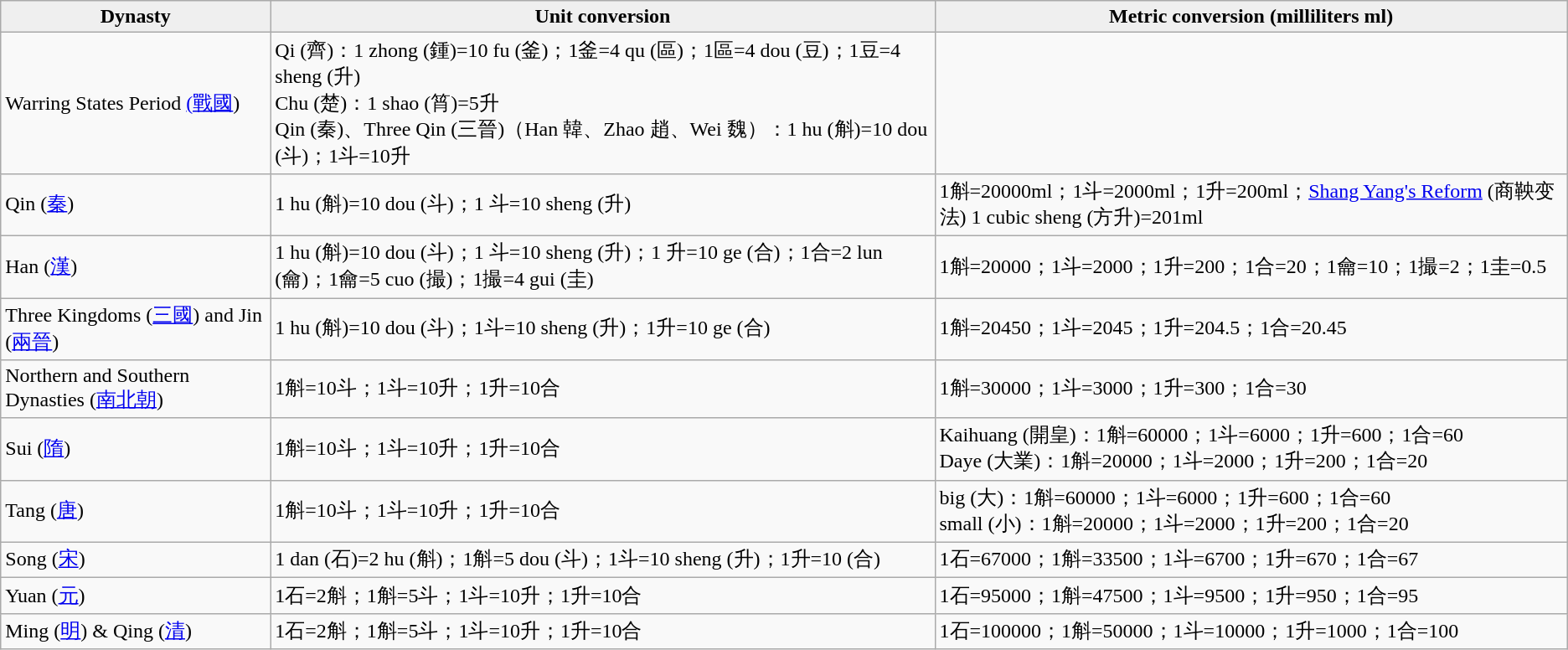<table class="wikitable">
<tr ---->
<th style="BACKGROUND: #efefef">Dynasty</th>
<th style="BACKGROUND: #efefef">Unit conversion</th>
<th style="BACKGROUND: #efefef">Metric conversion (milliliters ml)</th>
</tr>
<tr ---->
<td>Warring States Period <a href='#'>(戰國</a>)</td>
<td>Qi (齊)：1 zhong (鍾)=10 fu (釜)；1釜=4 qu (區)；1區=4 dou (豆)；1豆=4 sheng (升)<br>Chu (楚)：1 shao (筲)=5升<br>Qin (秦)、Three Qin (三晉)（Han 韓、Zhao 趙、Wei 魏）：1 hu (斛)=10 dou (斗)；1斗=10升</td>
<td></td>
</tr>
<tr ---->
<td>Qin (<a href='#'>秦</a>)</td>
<td>1 hu (斛)=10 dou (斗)；1 斗=10 sheng (升)</td>
<td>1斛=20000ml；1斗=2000ml；1升=200ml；<a href='#'>Shang Yang's Reform</a> (商鞅变法) 1 cubic sheng (方升)=201ml</td>
</tr>
<tr ---->
<td>Han (<a href='#'>漢</a>)</td>
<td>1 hu (斛)=10 dou (斗)；1 斗=10 sheng (升)；1 升=10 ge (合)；1合=2 lun (龠)；1龠=5 cuo (撮)；1撮=4 gui (圭)</td>
<td>1斛=20000；1斗=2000；1升=200；1合=20；1龠=10；1撮=2；1圭=0.5</td>
</tr>
<tr ---->
<td>Three Kingdoms (<a href='#'>三國</a>) and Jin (<a href='#'>兩晉</a>)</td>
<td>1 hu (斛)=10 dou (斗)；1斗=10 sheng (升)；1升=10 ge (合)</td>
<td>1斛=20450；1斗=2045；1升=204.5；1合=20.45</td>
</tr>
<tr ---->
<td>Northern and Southern Dynasties (<a href='#'>南北朝</a>)</td>
<td>1斛=10斗；1斗=10升；1升=10合</td>
<td>1斛=30000；1斗=3000；1升=300；1合=30</td>
</tr>
<tr ---->
<td>Sui (<a href='#'>隋</a>)</td>
<td>1斛=10斗；1斗=10升；1升=10合</td>
<td>Kaihuang (開皇)：1斛=60000；1斗=6000；1升=600；1合=60<br>Daye (大業)：1斛=20000；1斗=2000；1升=200；1合=20</td>
</tr>
<tr ---->
<td>Tang (<a href='#'>唐</a>)</td>
<td>1斛=10斗；1斗=10升；1升=10合</td>
<td>big (大)：1斛=60000；1斗=6000；1升=600；1合=60<br>small (小)：1斛=20000；1斗=2000；1升=200；1合=20</td>
</tr>
<tr ---->
<td>Song (<a href='#'>宋</a>)</td>
<td>1 dan (石)=2 hu (斛)；1斛=5 dou (斗)；1斗=10 sheng (升)；1升=10 (合)</td>
<td>1石=67000；1斛=33500；1斗=6700；1升=670；1合=67</td>
</tr>
<tr ---->
<td>Yuan (<a href='#'>元</a>)</td>
<td>1石=2斛；1斛=5斗；1斗=10升；1升=10合</td>
<td>1石=95000；1斛=47500；1斗=9500；1升=950；1合=95</td>
</tr>
<tr ---->
<td>Ming (<a href='#'>明</a>) & Qing (<a href='#'>清</a>)</td>
<td>1石=2斛；1斛=5斗；1斗=10升；1升=10合</td>
<td>1石=100000；1斛=50000；1斗=10000；1升=1000；1合=100</td>
</tr>
</table>
